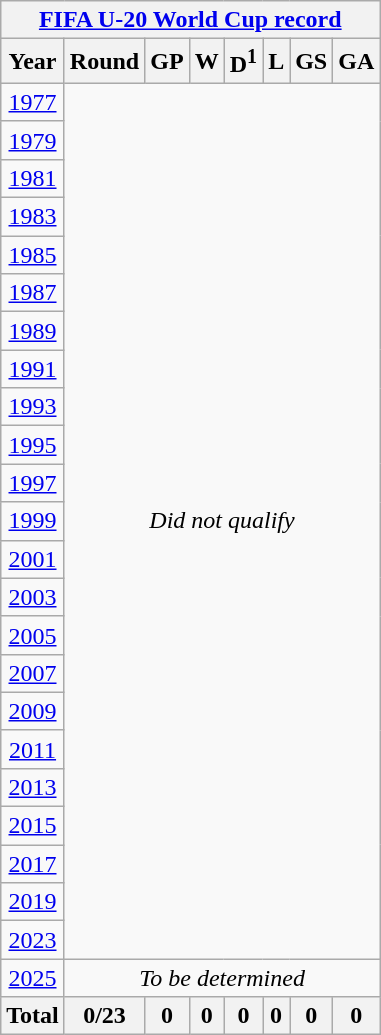<table class="wikitable" style="text-align: center;">
<tr>
<th colspan=8><a href='#'>FIFA U-20 World Cup record</a></th>
</tr>
<tr>
<th>Year</th>
<th>Round</th>
<th>GP</th>
<th>W</th>
<th>D<sup>1</sup></th>
<th>L</th>
<th>GS</th>
<th>GA</th>
</tr>
<tr>
<td> <a href='#'>1977</a></td>
<td colspan=7 rowspan=23><em>Did not qualify</em></td>
</tr>
<tr>
<td> <a href='#'>1979</a></td>
</tr>
<tr>
<td> <a href='#'>1981</a></td>
</tr>
<tr>
<td> <a href='#'>1983</a></td>
</tr>
<tr>
<td> <a href='#'>1985</a></td>
</tr>
<tr>
<td> <a href='#'>1987</a></td>
</tr>
<tr>
<td> <a href='#'>1989</a></td>
</tr>
<tr>
<td> <a href='#'>1991</a></td>
</tr>
<tr>
<td> <a href='#'>1993</a></td>
</tr>
<tr>
<td> <a href='#'>1995</a></td>
</tr>
<tr>
<td> <a href='#'>1997</a></td>
</tr>
<tr>
<td> <a href='#'>1999</a></td>
</tr>
<tr>
<td> <a href='#'>2001</a></td>
</tr>
<tr>
<td> <a href='#'>2003</a></td>
</tr>
<tr>
<td> <a href='#'>2005</a></td>
</tr>
<tr>
<td> <a href='#'>2007</a></td>
</tr>
<tr>
<td> <a href='#'>2009</a></td>
</tr>
<tr>
<td> <a href='#'>2011</a></td>
</tr>
<tr>
<td> <a href='#'>2013</a></td>
</tr>
<tr>
<td> <a href='#'>2015</a></td>
</tr>
<tr>
<td> <a href='#'>2017</a></td>
</tr>
<tr>
<td> <a href='#'>2019</a></td>
</tr>
<tr>
<td> <a href='#'>2023</a></td>
</tr>
<tr>
<td> <a href='#'>2025</a></td>
<td colspan="7"><em>To be determined</em></td>
</tr>
<tr>
<th><strong>Total</strong></th>
<th>0/23</th>
<th>0</th>
<th>0</th>
<th>0</th>
<th>0</th>
<th>0</th>
<th>0</th>
</tr>
</table>
